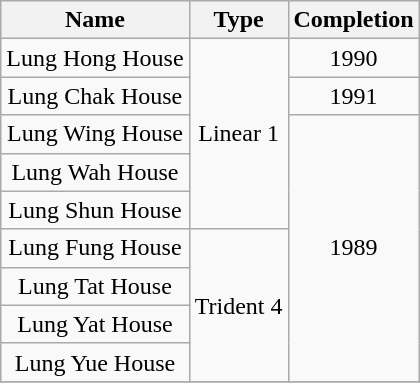<table class="wikitable" style="text-align: center">
<tr>
<th>Name </th>
<th>Type</th>
<th>Completion</th>
</tr>
<tr>
<td>Lung Hong House</td>
<td rowspan="5">Linear 1</td>
<td rowspan="1">1990</td>
</tr>
<tr>
<td>Lung Chak House</td>
<td rowspan="1">1991</td>
</tr>
<tr>
<td>Lung Wing House</td>
<td rowspan="7">1989</td>
</tr>
<tr>
<td>Lung Wah House</td>
</tr>
<tr>
<td>Lung Shun House</td>
</tr>
<tr>
<td>Lung Fung House</td>
<td rowspan="4">Trident 4</td>
</tr>
<tr>
<td>Lung Tat House</td>
</tr>
<tr>
<td>Lung Yat House</td>
</tr>
<tr>
<td>Lung Yue House</td>
</tr>
<tr>
</tr>
</table>
